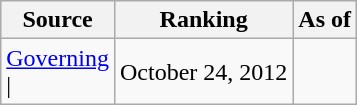<table class="wikitable" style="text-align:center">
<tr>
<th>Source</th>
<th>Ranking</th>
<th>As of</th>
</tr>
<tr>
<td align=left><a href='#'>Governing</a><br>| </td>
<td>October 24, 2012</td>
</tr>
</table>
